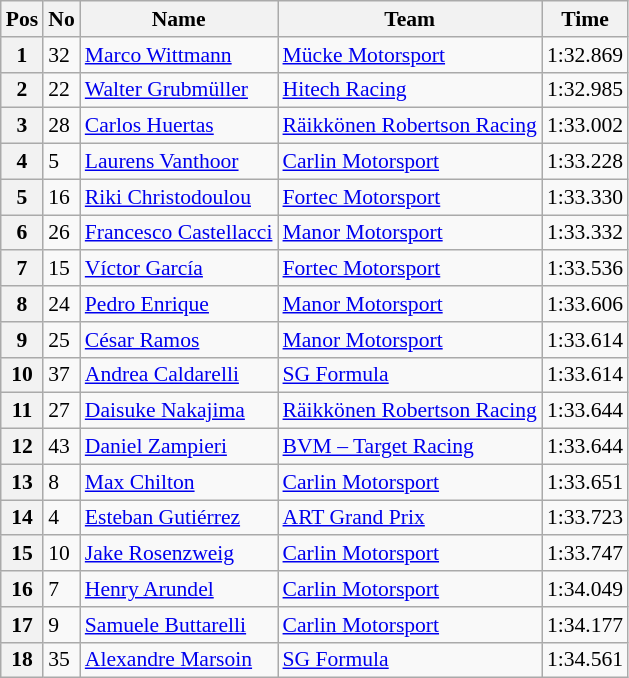<table class="wikitable" style="font-size: 90%">
<tr>
<th>Pos</th>
<th>No</th>
<th>Name</th>
<th>Team</th>
<th>Time</th>
</tr>
<tr>
<th>1</th>
<td>32</td>
<td> <a href='#'>Marco Wittmann</a></td>
<td><a href='#'>Mücke Motorsport</a></td>
<td>1:32.869</td>
</tr>
<tr>
<th>2</th>
<td>22</td>
<td> <a href='#'>Walter Grubmüller</a></td>
<td><a href='#'>Hitech Racing</a></td>
<td>1:32.985</td>
</tr>
<tr>
<th>3</th>
<td>28</td>
<td> <a href='#'>Carlos Huertas</a></td>
<td><a href='#'>Räikkönen Robertson Racing</a></td>
<td>1:33.002</td>
</tr>
<tr>
<th>4</th>
<td>5</td>
<td> <a href='#'>Laurens Vanthoor</a></td>
<td><a href='#'>Carlin Motorsport</a></td>
<td>1:33.228</td>
</tr>
<tr>
<th>5</th>
<td>16</td>
<td> <a href='#'>Riki Christodoulou</a></td>
<td><a href='#'>Fortec Motorsport</a></td>
<td>1:33.330</td>
</tr>
<tr>
<th>6</th>
<td>26</td>
<td> <a href='#'>Francesco Castellacci</a></td>
<td><a href='#'>Manor Motorsport</a></td>
<td>1:33.332</td>
</tr>
<tr>
<th>7</th>
<td>15</td>
<td> <a href='#'>Víctor García</a></td>
<td><a href='#'>Fortec Motorsport</a></td>
<td>1:33.536</td>
</tr>
<tr>
<th>8</th>
<td>24</td>
<td> <a href='#'>Pedro Enrique</a></td>
<td><a href='#'>Manor Motorsport</a></td>
<td>1:33.606</td>
</tr>
<tr>
<th>9</th>
<td>25</td>
<td> <a href='#'>César Ramos</a></td>
<td><a href='#'>Manor Motorsport</a></td>
<td>1:33.614</td>
</tr>
<tr>
<th>10</th>
<td>37</td>
<td> <a href='#'>Andrea Caldarelli</a></td>
<td><a href='#'>SG Formula</a></td>
<td>1:33.614</td>
</tr>
<tr>
<th>11</th>
<td>27</td>
<td> <a href='#'>Daisuke Nakajima</a></td>
<td><a href='#'>Räikkönen Robertson Racing</a></td>
<td>1:33.644</td>
</tr>
<tr>
<th>12</th>
<td>43</td>
<td> <a href='#'>Daniel Zampieri</a></td>
<td><a href='#'>BVM – Target Racing</a></td>
<td>1:33.644</td>
</tr>
<tr>
<th>13</th>
<td>8</td>
<td> <a href='#'>Max Chilton</a></td>
<td><a href='#'>Carlin Motorsport</a></td>
<td>1:33.651</td>
</tr>
<tr>
<th>14</th>
<td>4</td>
<td> <a href='#'>Esteban Gutiérrez</a></td>
<td><a href='#'>ART Grand Prix</a></td>
<td>1:33.723</td>
</tr>
<tr>
<th>15</th>
<td>10</td>
<td> <a href='#'>Jake Rosenzweig</a></td>
<td><a href='#'>Carlin Motorsport</a></td>
<td>1:33.747</td>
</tr>
<tr>
<th>16</th>
<td>7</td>
<td> <a href='#'>Henry Arundel</a></td>
<td><a href='#'>Carlin Motorsport</a></td>
<td>1:34.049</td>
</tr>
<tr>
<th>17</th>
<td>9</td>
<td> <a href='#'>Samuele Buttarelli</a></td>
<td><a href='#'>Carlin Motorsport</a></td>
<td>1:34.177</td>
</tr>
<tr>
<th>18</th>
<td>35</td>
<td> <a href='#'>Alexandre Marsoin</a></td>
<td><a href='#'>SG Formula</a></td>
<td>1:34.561</td>
</tr>
</table>
